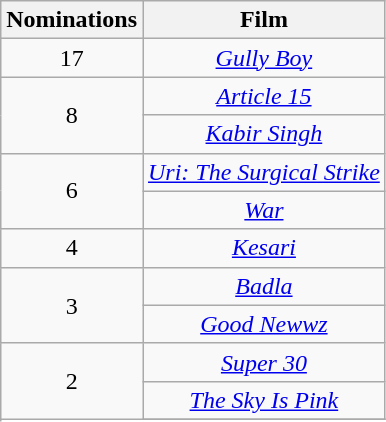<table class="wikitable plainrowheaders" style="text-align:center;">
<tr>
<th scope="col" style="width:55px;">Nominations</th>
<th scope="col" style="text-align:center;">Film</th>
</tr>
<tr>
<td scope=row style="text-align:center">17</td>
<td><em><a href='#'>Gully Boy</a></em></td>
</tr>
<tr>
<td rowspan="2" scope="row" style="text-align:center">8</td>
<td><em><a href='#'>Article 15</a></em></td>
</tr>
<tr>
<td><em><a href='#'>Kabir Singh</a></em></td>
</tr>
<tr>
<td scope=row rowspan=2 style="text-align:center;">6</td>
<td><em><a href='#'>Uri: The Surgical Strike</a></em></td>
</tr>
<tr>
<td><a href='#'><em>War</em></a></td>
</tr>
<tr>
<td scope=row style="text-align:center;">4</td>
<td><em><a href='#'>Kesari</a></em></td>
</tr>
<tr>
<td scope=row rowspan=2 style="text-align:center;">3</td>
<td><em><a href='#'>Badla</a></em></td>
</tr>
<tr>
<td><em><a href='#'>Good Newwz</a></em></td>
</tr>
<tr>
<td scope=row rowspan=3 style="text-align:center;">2</td>
<td><em><a href='#'>Super 30</a></em></td>
</tr>
<tr>
<td><em><a href='#'>The Sky Is Pink</a></em></td>
</tr>
<tr>
</tr>
</table>
